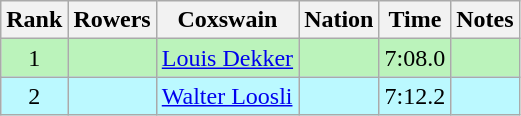<table class="wikitable sortable" style="text-align:center">
<tr>
<th>Rank</th>
<th>Rowers</th>
<th>Coxswain</th>
<th>Nation</th>
<th>Time</th>
<th>Notes</th>
</tr>
<tr bgcolor=bbf3bb>
<td>1</td>
<td align=left></td>
<td align=left><a href='#'>Louis Dekker</a></td>
<td align=left></td>
<td>7:08.0</td>
<td></td>
</tr>
<tr bgcolor=bbf9ff>
<td>2</td>
<td align=left></td>
<td align=left><a href='#'>Walter Loosli</a></td>
<td align=left></td>
<td>7:12.2</td>
<td></td>
</tr>
</table>
